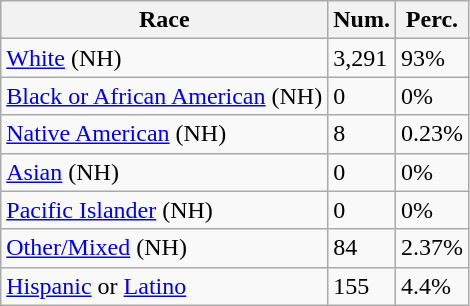<table class="wikitable">
<tr>
<th>Race</th>
<th>Num.</th>
<th>Perc.</th>
</tr>
<tr>
<td><a href='#'>White</a> (NH)</td>
<td>3,291</td>
<td>93%</td>
</tr>
<tr>
<td><a href='#'>Black or African American</a> (NH)</td>
<td>0</td>
<td>0%</td>
</tr>
<tr>
<td><a href='#'>Native American</a> (NH)</td>
<td>8</td>
<td>0.23%</td>
</tr>
<tr>
<td><a href='#'>Asian</a> (NH)</td>
<td>0</td>
<td>0%</td>
</tr>
<tr>
<td><a href='#'>Pacific Islander</a> (NH)</td>
<td>0</td>
<td>0%</td>
</tr>
<tr>
<td><a href='#'>Other/Mixed</a> (NH)</td>
<td>84</td>
<td>2.37%</td>
</tr>
<tr>
<td><a href='#'>Hispanic</a> or <a href='#'>Latino</a></td>
<td>155</td>
<td>4.4%</td>
</tr>
</table>
